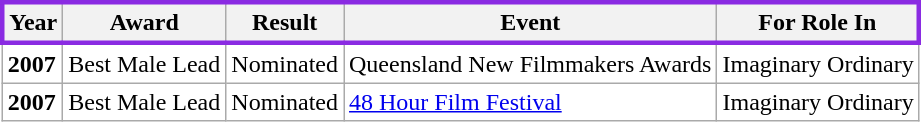<table class="wikitable" style="background: White;">
<tr style="border: 3px solid #8A2BE2;">
<th>Year</th>
<th>Award</th>
<th>Result</th>
<th>Event</th>
<th>For Role In</th>
</tr>
<tr>
<td><strong>2007</strong></td>
<td>Best Male Lead</td>
<td>Nominated</td>
<td>Queensland New Filmmakers Awards</td>
<td>Imaginary Ordinary</td>
</tr>
<tr>
<td><strong>2007</strong></td>
<td>Best Male Lead</td>
<td>Nominated</td>
<td><a href='#'>48 Hour Film Festival</a></td>
<td>Imaginary Ordinary</td>
</tr>
</table>
